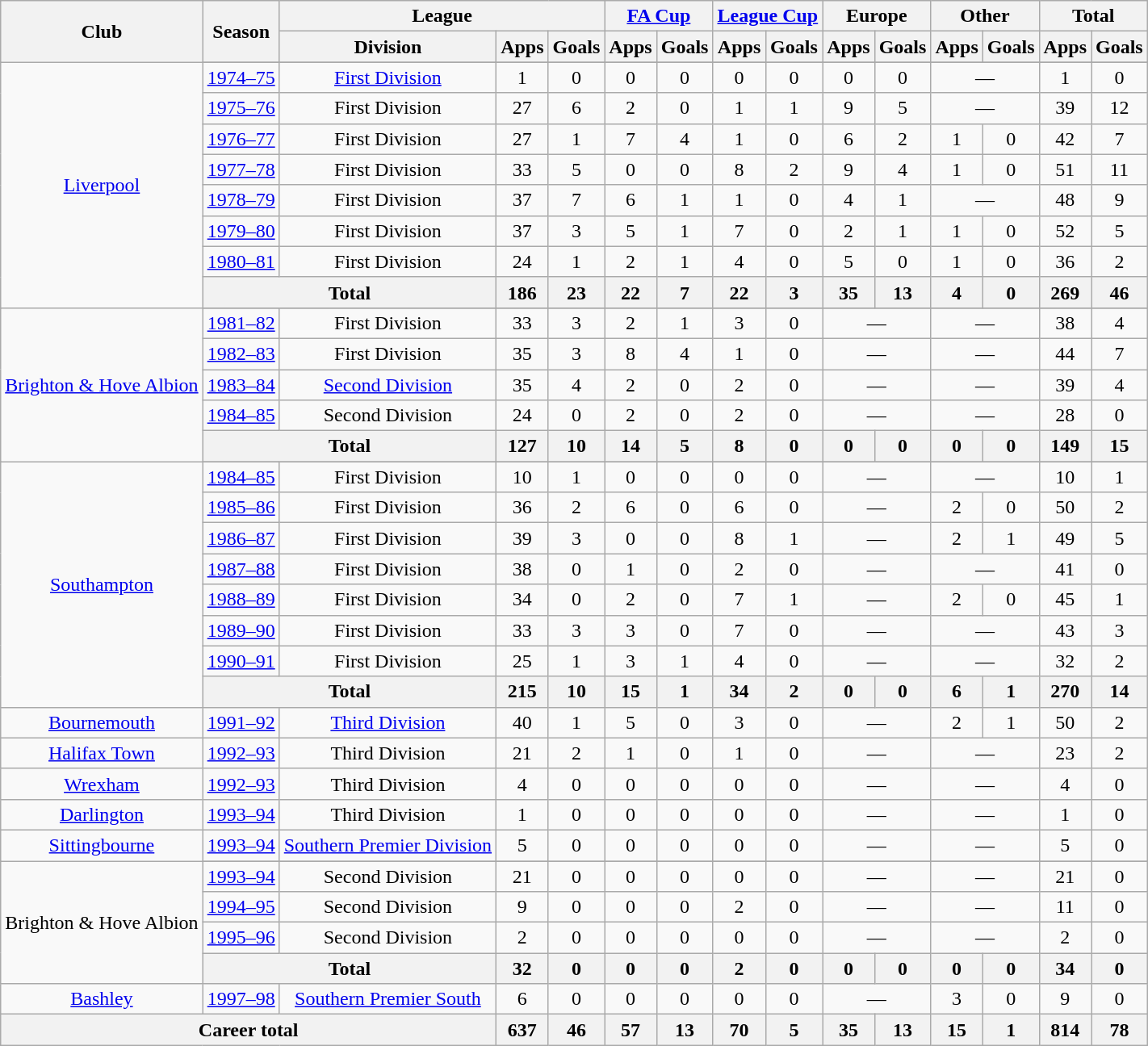<table class=wikitable style=text-align:center>
<tr>
<th rowspan=2>Club</th>
<th rowspan=2>Season</th>
<th colspan=3>League</th>
<th colspan=2><a href='#'>FA Cup</a></th>
<th colspan=2><a href='#'>League Cup</a></th>
<th colspan=2>Europe</th>
<th colspan=2>Other</th>
<th colspan=2>Total</th>
</tr>
<tr>
<th>Division</th>
<th>Apps</th>
<th>Goals</th>
<th>Apps</th>
<th>Goals</th>
<th>Apps</th>
<th>Goals</th>
<th>Apps</th>
<th>Goals</th>
<th>Apps</th>
<th>Goals</th>
<th>Apps</th>
<th>Goals</th>
</tr>
<tr>
<td rowspan=9><a href='#'>Liverpool</a></td>
</tr>
<tr>
<td><a href='#'>1974–75</a></td>
<td><a href='#'>First Division</a></td>
<td>1</td>
<td>0</td>
<td>0</td>
<td>0</td>
<td>0</td>
<td>0</td>
<td>0</td>
<td>0</td>
<td colspan=2>—</td>
<td>1</td>
<td>0</td>
</tr>
<tr>
<td><a href='#'>1975–76</a></td>
<td>First Division</td>
<td>27</td>
<td>6</td>
<td>2</td>
<td>0</td>
<td>1</td>
<td>1</td>
<td>9</td>
<td>5</td>
<td colspan=2>—</td>
<td>39</td>
<td>12</td>
</tr>
<tr>
<td><a href='#'>1976–77</a></td>
<td>First Division</td>
<td>27</td>
<td>1</td>
<td>7</td>
<td>4</td>
<td>1</td>
<td>0</td>
<td>6</td>
<td>2</td>
<td>1</td>
<td>0</td>
<td>42</td>
<td>7</td>
</tr>
<tr>
<td><a href='#'>1977–78</a></td>
<td>First Division</td>
<td>33</td>
<td>5</td>
<td>0</td>
<td>0</td>
<td>8</td>
<td>2</td>
<td>9</td>
<td>4</td>
<td>1</td>
<td>0</td>
<td>51</td>
<td>11</td>
</tr>
<tr>
<td><a href='#'>1978–79</a></td>
<td>First Division</td>
<td>37</td>
<td>7</td>
<td>6</td>
<td>1</td>
<td>1</td>
<td>0</td>
<td>4</td>
<td>1</td>
<td colspan=2>—</td>
<td>48</td>
<td>9</td>
</tr>
<tr>
<td><a href='#'>1979–80</a></td>
<td>First Division</td>
<td>37</td>
<td>3</td>
<td>5</td>
<td>1</td>
<td>7</td>
<td>0</td>
<td>2</td>
<td>1</td>
<td>1</td>
<td>0</td>
<td>52</td>
<td>5</td>
</tr>
<tr>
<td><a href='#'>1980–81</a></td>
<td>First Division</td>
<td>24</td>
<td>1</td>
<td>2</td>
<td>1</td>
<td>4</td>
<td>0</td>
<td>5</td>
<td>0</td>
<td>1</td>
<td>0</td>
<td>36</td>
<td>2</td>
</tr>
<tr>
<th colspan=2>Total</th>
<th>186</th>
<th>23</th>
<th>22</th>
<th>7</th>
<th>22</th>
<th>3</th>
<th>35</th>
<th>13</th>
<th>4</th>
<th>0</th>
<th>269</th>
<th>46</th>
</tr>
<tr>
<td rowspan=6><a href='#'>Brighton & Hove Albion</a></td>
</tr>
<tr>
<td><a href='#'>1981–82</a></td>
<td>First Division</td>
<td>33</td>
<td>3</td>
<td>2</td>
<td>1</td>
<td>3</td>
<td>0</td>
<td colspan=2>—</td>
<td colspan=2>—</td>
<td>38</td>
<td>4</td>
</tr>
<tr>
<td><a href='#'>1982–83</a></td>
<td>First Division</td>
<td>35</td>
<td>3</td>
<td>8</td>
<td>4</td>
<td>1</td>
<td>0</td>
<td colspan=2>—</td>
<td colspan=2>—</td>
<td>44</td>
<td>7</td>
</tr>
<tr>
<td><a href='#'>1983–84</a></td>
<td><a href='#'>Second Division</a></td>
<td>35</td>
<td>4</td>
<td>2</td>
<td>0</td>
<td>2</td>
<td>0</td>
<td colspan=2>—</td>
<td colspan=2>—</td>
<td>39</td>
<td>4</td>
</tr>
<tr>
<td><a href='#'>1984–85</a></td>
<td>Second Division</td>
<td>24</td>
<td>0</td>
<td>2</td>
<td>0</td>
<td>2</td>
<td>0</td>
<td colspan=2>—</td>
<td colspan=2>—</td>
<td>28</td>
<td>0</td>
</tr>
<tr>
<th colspan=2>Total</th>
<th>127</th>
<th>10</th>
<th>14</th>
<th>5</th>
<th>8</th>
<th>0</th>
<th>0</th>
<th>0</th>
<th>0</th>
<th>0</th>
<th>149</th>
<th>15</th>
</tr>
<tr>
<td rowspan=9><a href='#'>Southampton</a></td>
</tr>
<tr>
<td><a href='#'>1984–85</a></td>
<td>First Division</td>
<td>10</td>
<td>1</td>
<td>0</td>
<td>0</td>
<td>0</td>
<td>0</td>
<td colspan=2>—</td>
<td colspan=2>—</td>
<td>10</td>
<td>1</td>
</tr>
<tr>
<td><a href='#'>1985–86</a></td>
<td>First Division</td>
<td>36</td>
<td>2</td>
<td>6</td>
<td>0</td>
<td>6</td>
<td>0</td>
<td colspan=2>—</td>
<td>2</td>
<td>0</td>
<td>50</td>
<td>2</td>
</tr>
<tr>
<td><a href='#'>1986–87</a></td>
<td>First Division</td>
<td>39</td>
<td>3</td>
<td>0</td>
<td>0</td>
<td>8</td>
<td>1</td>
<td colspan=2>—</td>
<td>2</td>
<td>1</td>
<td>49</td>
<td>5</td>
</tr>
<tr>
<td><a href='#'>1987–88</a></td>
<td>First Division</td>
<td>38</td>
<td>0</td>
<td>1</td>
<td>0</td>
<td>2</td>
<td>0</td>
<td colspan=2>—</td>
<td colspan=2>—</td>
<td>41</td>
<td>0</td>
</tr>
<tr>
<td><a href='#'>1988–89</a></td>
<td>First Division</td>
<td>34</td>
<td>0</td>
<td>2</td>
<td>0</td>
<td>7</td>
<td>1</td>
<td colspan=2>—</td>
<td>2</td>
<td>0</td>
<td>45</td>
<td>1</td>
</tr>
<tr>
<td><a href='#'>1989–90</a></td>
<td>First Division</td>
<td>33</td>
<td>3</td>
<td>3</td>
<td>0</td>
<td>7</td>
<td>0</td>
<td colspan=2>—</td>
<td colspan=2>—</td>
<td>43</td>
<td>3</td>
</tr>
<tr>
<td><a href='#'>1990–91</a></td>
<td>First Division</td>
<td>25</td>
<td>1</td>
<td>3</td>
<td>1</td>
<td>4</td>
<td>0</td>
<td colspan=2>—</td>
<td colspan=2>—</td>
<td>32</td>
<td>2</td>
</tr>
<tr>
<th colspan=2>Total</th>
<th>215</th>
<th>10</th>
<th>15</th>
<th>1</th>
<th>34</th>
<th>2</th>
<th>0</th>
<th>0</th>
<th>6</th>
<th>1</th>
<th>270</th>
<th>14</th>
</tr>
<tr>
<td><a href='#'>Bournemouth</a></td>
<td><a href='#'>1991–92</a></td>
<td><a href='#'>Third Division</a></td>
<td>40</td>
<td>1</td>
<td>5</td>
<td>0</td>
<td>3</td>
<td>0</td>
<td colspan=2>—</td>
<td>2</td>
<td>1</td>
<td>50</td>
<td>2</td>
</tr>
<tr>
<td><a href='#'>Halifax Town</a></td>
<td><a href='#'>1992–93</a></td>
<td>Third Division</td>
<td>21</td>
<td>2</td>
<td>1</td>
<td>0</td>
<td>1</td>
<td>0</td>
<td colspan=2>—</td>
<td colspan=2>—</td>
<td>23</td>
<td>2</td>
</tr>
<tr>
<td><a href='#'>Wrexham</a></td>
<td><a href='#'>1992–93</a></td>
<td>Third Division</td>
<td>4</td>
<td>0</td>
<td>0</td>
<td>0</td>
<td>0</td>
<td>0</td>
<td colspan=2>—</td>
<td colspan=2>—</td>
<td>4</td>
<td>0</td>
</tr>
<tr>
<td><a href='#'>Darlington</a></td>
<td><a href='#'>1993–94</a></td>
<td>Third Division</td>
<td>1</td>
<td>0</td>
<td>0</td>
<td>0</td>
<td>0</td>
<td>0</td>
<td colspan=2>—</td>
<td colspan=2>—</td>
<td>1</td>
<td>0</td>
</tr>
<tr>
<td><a href='#'>Sittingbourne</a></td>
<td><a href='#'>1993–94</a></td>
<td><a href='#'>Southern Premier Division</a></td>
<td>5</td>
<td>0</td>
<td>0</td>
<td>0</td>
<td>0</td>
<td>0</td>
<td colspan=2>—</td>
<td colspan=2>—</td>
<td>5</td>
<td>0</td>
</tr>
<tr>
<td rowspan=5>Brighton & Hove Albion</td>
</tr>
<tr>
<td><a href='#'>1993–94</a></td>
<td>Second Division</td>
<td>21</td>
<td>0</td>
<td>0</td>
<td>0</td>
<td>0</td>
<td>0</td>
<td colspan=2>—</td>
<td colspan=2>—</td>
<td>21</td>
<td>0</td>
</tr>
<tr>
<td><a href='#'>1994–95</a></td>
<td>Second Division</td>
<td>9</td>
<td>0</td>
<td>0</td>
<td>0</td>
<td>2</td>
<td>0</td>
<td colspan=2>—</td>
<td colspan=2>—</td>
<td>11</td>
<td>0</td>
</tr>
<tr>
<td><a href='#'>1995–96</a></td>
<td>Second Division</td>
<td>2</td>
<td>0</td>
<td>0</td>
<td>0</td>
<td>0</td>
<td>0</td>
<td colspan=2>—</td>
<td colspan=2>—</td>
<td>2</td>
<td>0</td>
</tr>
<tr>
<th colspan=2>Total</th>
<th>32</th>
<th>0</th>
<th>0</th>
<th>0</th>
<th>2</th>
<th>0</th>
<th>0</th>
<th>0</th>
<th>0</th>
<th>0</th>
<th>34</th>
<th>0</th>
</tr>
<tr>
<td><a href='#'>Bashley</a></td>
<td><a href='#'>1997–98</a></td>
<td><a href='#'>Southern Premier South</a></td>
<td>6</td>
<td>0</td>
<td>0</td>
<td>0</td>
<td>0</td>
<td>0</td>
<td colspan=2>—</td>
<td>3</td>
<td>0</td>
<td>9</td>
<td>0</td>
</tr>
<tr>
<th colspan=3>Career total</th>
<th>637</th>
<th>46</th>
<th>57</th>
<th>13</th>
<th>70</th>
<th>5</th>
<th>35</th>
<th>13</th>
<th>15</th>
<th>1</th>
<th>814</th>
<th>78</th>
</tr>
</table>
